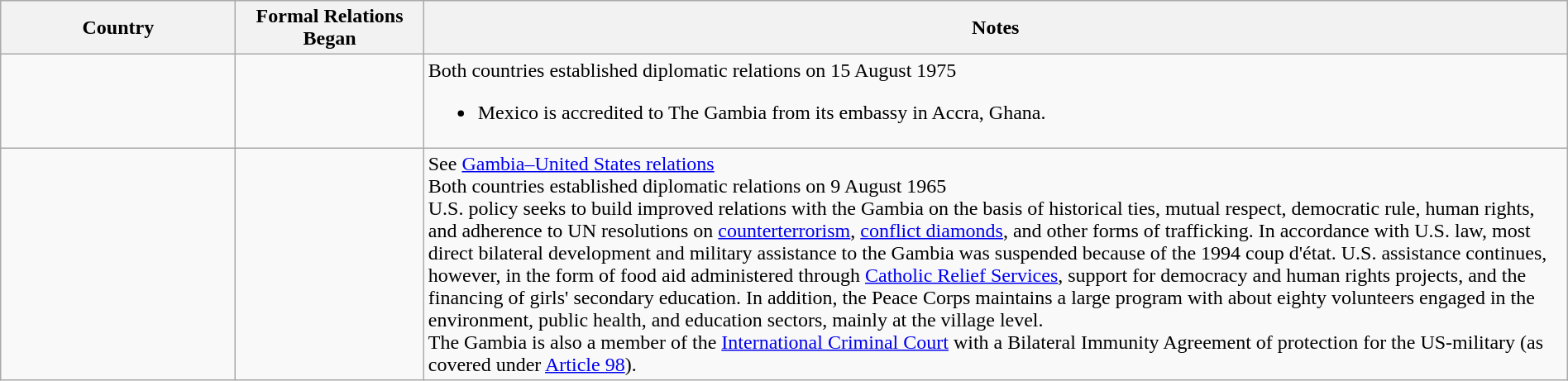<table class="wikitable sortable" style="width:100%; margin:auto;">
<tr h>
<th style="width:15%;">Country</th>
<th style="width:12%;">Formal Relations Began</th>
<th>Notes</th>
</tr>
<tr>
<td></td>
<td></td>
<td>Both countries established diplomatic relations on 15 August 1975<br><ul><li>Mexico is accredited to The Gambia from its embassy in Accra, Ghana.</li></ul></td>
</tr>
<tr>
<td></td>
<td></td>
<td>See <a href='#'>Gambia–United States relations</a><br>Both countries established diplomatic relations on 9 August 1965<br>U.S. policy seeks to build improved relations with the Gambia on the basis of historical ties, mutual respect, democratic rule, human rights, and adherence to UN resolutions on <a href='#'>counterterrorism</a>, <a href='#'>conflict diamonds</a>, and other forms of trafficking. In accordance with U.S. law, most direct bilateral development and military assistance to the Gambia was suspended because of the 1994 coup d'état. U.S. assistance continues, however, in the form of food aid administered through <a href='#'>Catholic Relief Services</a>, support for democracy and human rights projects, and the financing of girls' secondary education. In addition, the Peace Corps maintains a large program with about eighty volunteers engaged in the environment, public health, and education sectors, mainly at the village level.<br>The Gambia is also a member of the <a href='#'>International Criminal Court</a> with a Bilateral Immunity Agreement of protection for the US-military (as covered under <a href='#'>Article 98</a>).</td>
</tr>
</table>
